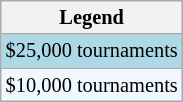<table class="wikitable" style="font-size:85%">
<tr>
<th>Legend</th>
</tr>
<tr style="background:lightblue;">
<td>$25,000 tournaments</td>
</tr>
<tr style="background:#f0f8ff;">
<td>$10,000 tournaments</td>
</tr>
</table>
